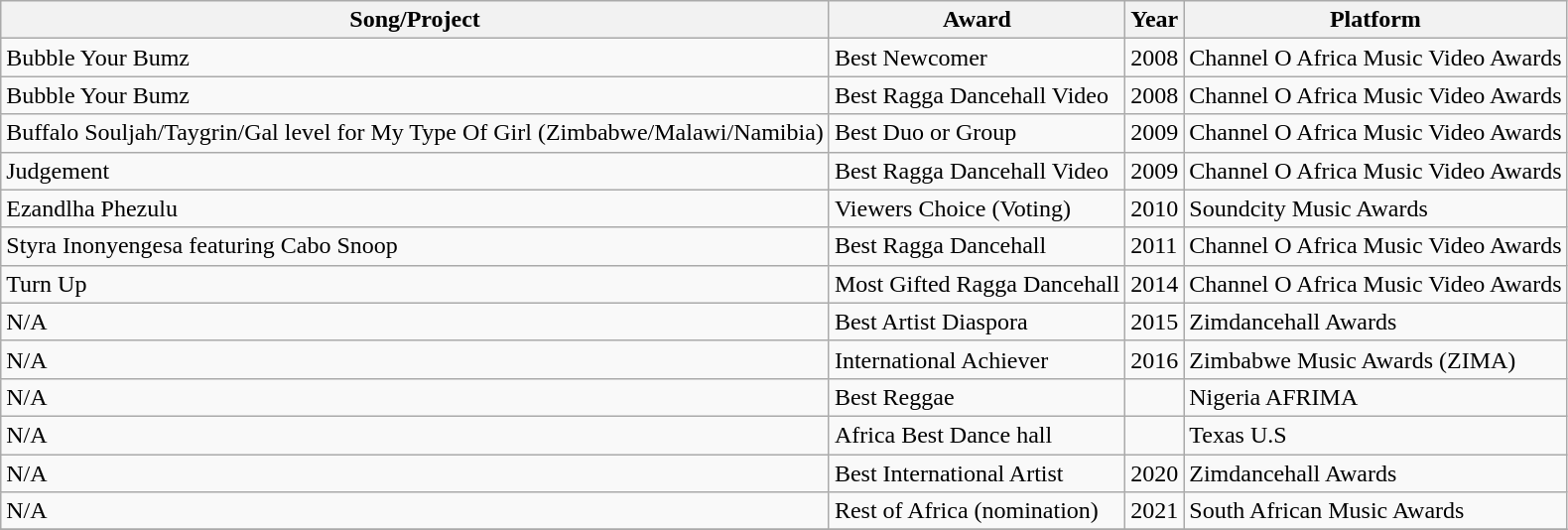<table class="wikitable">
<tr>
<th>Song/Project</th>
<th>Award</th>
<th>Year</th>
<th>Platform</th>
</tr>
<tr>
<td>Bubble Your Bumz</td>
<td>Best Newcomer</td>
<td>2008</td>
<td>Channel O Africa Music Video Awards</td>
</tr>
<tr>
<td>Bubble Your Bumz</td>
<td>Best Ragga Dancehall Video</td>
<td>2008</td>
<td>Channel O Africa Music Video Awards</td>
</tr>
<tr>
<td>Buffalo Souljah/Taygrin/Gal level for My Type Of Girl (Zimbabwe/Malawi/Namibia)</td>
<td>Best Duo or Group</td>
<td>2009</td>
<td>Channel O Africa Music Video Awards</td>
</tr>
<tr>
<td>Judgement</td>
<td>Best Ragga Dancehall Video</td>
<td>2009</td>
<td>Channel O Africa Music Video Awards</td>
</tr>
<tr>
<td>Ezandlha Phezulu</td>
<td>Viewers Choice (Voting)</td>
<td>2010</td>
<td>Soundcity Music Awards</td>
</tr>
<tr>
<td>Styra Inonyengesa featuring Cabo Snoop</td>
<td>Best Ragga Dancehall</td>
<td>2011</td>
<td>Channel O Africa Music Video Awards</td>
</tr>
<tr>
<td>Turn Up</td>
<td>Most Gifted Ragga Dancehall</td>
<td>2014</td>
<td>Channel O Africa Music Video Awards</td>
</tr>
<tr>
<td>N/A</td>
<td>Best Artist Diaspora</td>
<td>2015</td>
<td>Zimdancehall Awards</td>
</tr>
<tr>
<td>N/A</td>
<td>International Achiever</td>
<td>2016</td>
<td>Zimbabwe Music Awards (ZIMA)</td>
</tr>
<tr>
<td>N/A</td>
<td>Best Reggae</td>
<td></td>
<td>Nigeria AFRIMA</td>
</tr>
<tr>
<td>N/A</td>
<td>Africa Best Dance hall</td>
<td></td>
<td>Texas U.S</td>
</tr>
<tr>
<td>N/A</td>
<td>Best International Artist</td>
<td>2020</td>
<td>Zimdancehall Awards</td>
</tr>
<tr>
<td>N/A</td>
<td>Rest of Africa (nomination)</td>
<td>2021</td>
<td>South African Music Awards</td>
</tr>
<tr>
</tr>
</table>
